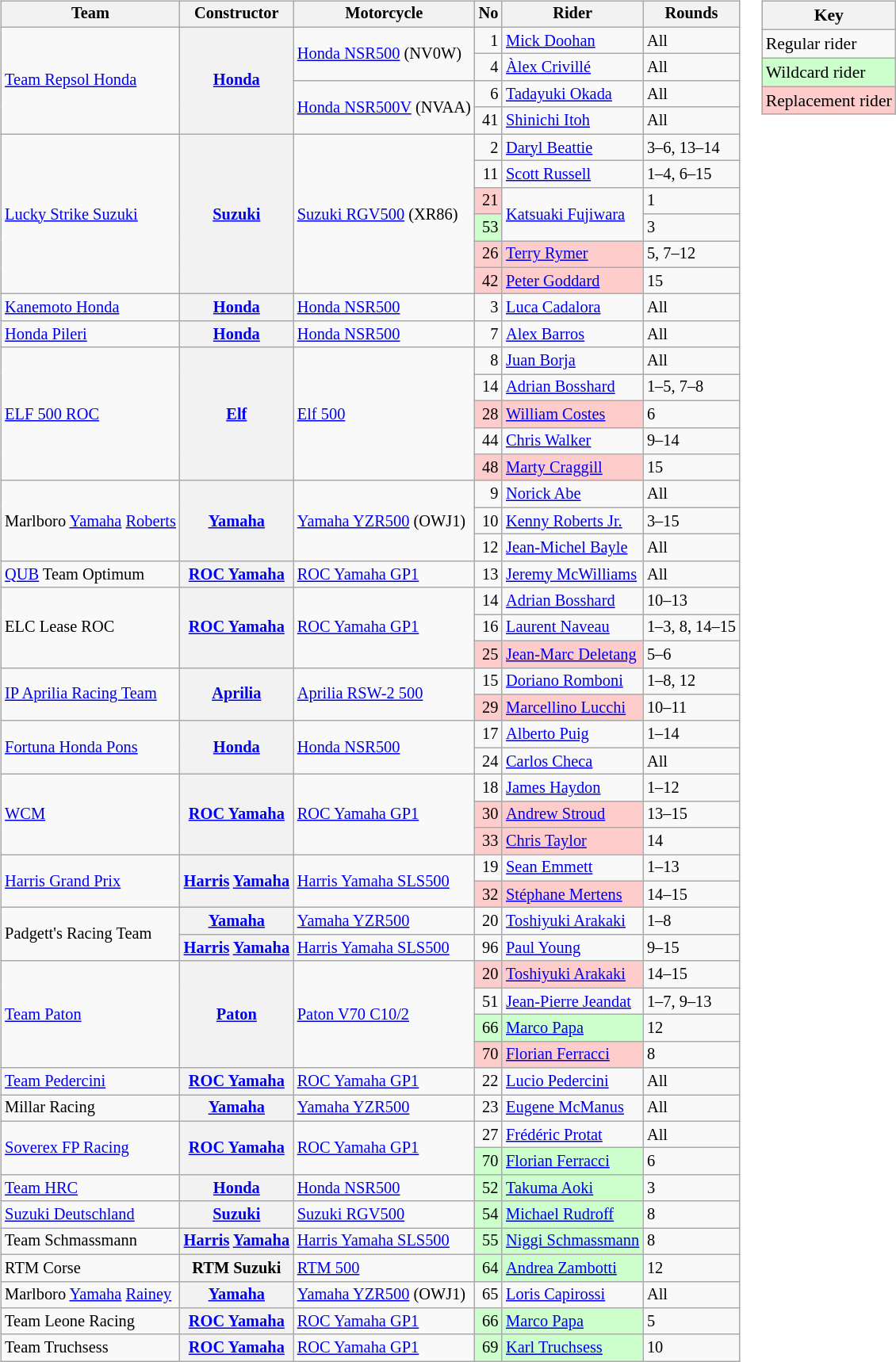<table>
<tr>
<td><br><table class="wikitable" style="font-size: 85%;">
<tr>
<th>Team</th>
<th>Constructor</th>
<th>Motorcycle</th>
<th>No</th>
<th>Rider</th>
<th>Rounds</th>
</tr>
<tr>
<td rowspan=4> <a href='#'>Team Repsol Honda</a></td>
<th rowspan=4><a href='#'>Honda</a></th>
<td rowspan=2><a href='#'>Honda NSR500</a> (NV0W)</td>
<td align="right">1</td>
<td> <a href='#'>Mick Doohan</a></td>
<td>All</td>
</tr>
<tr>
<td align="right">4</td>
<td> <a href='#'>Àlex Crivillé</a></td>
<td>All</td>
</tr>
<tr>
<td rowspan=2><a href='#'>Honda NSR500V</a> (NVAA)</td>
<td align="right">6</td>
<td> <a href='#'>Tadayuki Okada</a></td>
<td>All</td>
</tr>
<tr>
<td align="right">41</td>
<td> <a href='#'>Shinichi Itoh</a></td>
<td>All</td>
</tr>
<tr>
<td rowspan=6> <a href='#'>Lucky Strike Suzuki</a></td>
<th rowspan=6><a href='#'>Suzuki</a></th>
<td rowspan=6><a href='#'>Suzuki RGV500</a> (XR86)</td>
<td align="right">2</td>
<td> <a href='#'>Daryl Beattie</a></td>
<td>3–6, 13–14</td>
</tr>
<tr>
<td align="right">11</td>
<td> <a href='#'>Scott Russell</a></td>
<td>1–4, 6–15</td>
</tr>
<tr>
<td style="background:#ffcccc;" align="right">21</td>
<td rowspan=2> <a href='#'>Katsuaki Fujiwara</a></td>
<td>1</td>
</tr>
<tr>
<td style="background:#ccffcc;" align="right">53</td>
<td>3</td>
</tr>
<tr>
<td style="background:#ffcccc;" align="right">26</td>
<td style="background:#ffcccc;"> <a href='#'>Terry Rymer</a></td>
<td>5, 7–12</td>
</tr>
<tr>
<td style="background:#ffcccc;" align="right">42</td>
<td style="background:#ffcccc;"> <a href='#'>Peter Goddard</a></td>
<td>15</td>
</tr>
<tr>
<td> <a href='#'>Kanemoto Honda</a></td>
<th><a href='#'>Honda</a></th>
<td><a href='#'>Honda NSR500</a></td>
<td align="right">3</td>
<td> <a href='#'>Luca Cadalora</a></td>
<td>All</td>
</tr>
<tr>
<td> <a href='#'>Honda Pileri</a></td>
<th><a href='#'>Honda</a></th>
<td><a href='#'>Honda NSR500</a></td>
<td align="right">7</td>
<td> <a href='#'>Alex Barros</a></td>
<td>All</td>
</tr>
<tr>
<td rowspan=5> <a href='#'>ELF 500 ROC</a></td>
<th rowspan=5><a href='#'>Elf</a></th>
<td rowspan=5><a href='#'>Elf 500</a></td>
<td align="right">8</td>
<td> <a href='#'>Juan Borja</a></td>
<td>All</td>
</tr>
<tr>
<td align="right">14</td>
<td> <a href='#'>Adrian Bosshard</a></td>
<td>1–5, 7–8</td>
</tr>
<tr>
<td style="background:#ffcccc;" align="right">28</td>
<td style="background:#ffcccc;"> <a href='#'>William Costes</a></td>
<td>6</td>
</tr>
<tr>
<td align="right">44</td>
<td> <a href='#'>Chris Walker</a></td>
<td>9–14</td>
</tr>
<tr>
<td style="background:#ffcccc;" align="right">48</td>
<td style="background:#ffcccc;"> <a href='#'>Marty Craggill</a></td>
<td>15</td>
</tr>
<tr>
<td rowspan=3> Marlboro <a href='#'>Yamaha</a> <a href='#'>Roberts</a></td>
<th rowspan=3><a href='#'>Yamaha</a></th>
<td rowspan=3><a href='#'>Yamaha YZR500</a> (OWJ1)</td>
<td align="right">9</td>
<td> <a href='#'>Norick Abe</a></td>
<td>All</td>
</tr>
<tr>
<td align="right">10</td>
<td> <a href='#'>Kenny Roberts Jr.</a></td>
<td>3–15</td>
</tr>
<tr>
<td align="right">12</td>
<td> <a href='#'>Jean-Michel Bayle</a></td>
<td>All</td>
</tr>
<tr>
<td> <a href='#'>QUB</a> Team Optimum</td>
<th><a href='#'>ROC Yamaha</a></th>
<td><a href='#'>ROC Yamaha GP1</a></td>
<td align="right">13</td>
<td> <a href='#'>Jeremy McWilliams</a></td>
<td>All</td>
</tr>
<tr>
<td rowspan=3> ELC Lease ROC</td>
<th rowspan=3><a href='#'>ROC Yamaha</a></th>
<td rowspan=3><a href='#'>ROC Yamaha GP1</a></td>
<td align="right">14</td>
<td> <a href='#'>Adrian Bosshard</a></td>
<td>10–13</td>
</tr>
<tr>
<td align="right">16</td>
<td> <a href='#'>Laurent Naveau</a></td>
<td>1–3, 8, 14–15</td>
</tr>
<tr>
<td style="background:#ffcccc;" align="right">25</td>
<td style="background:#ffcccc;"> <a href='#'>Jean-Marc Deletang</a></td>
<td>5–6</td>
</tr>
<tr>
<td rowspan=2> <a href='#'>IP Aprilia Racing Team</a></td>
<th rowspan=2><a href='#'>Aprilia</a></th>
<td rowspan=2><a href='#'>Aprilia RSW-2 500</a></td>
<td align="right">15</td>
<td> <a href='#'>Doriano Romboni</a></td>
<td>1–8, 12</td>
</tr>
<tr>
<td style="background:#ffcccc;" align="right">29</td>
<td style="background:#ffcccc;"> <a href='#'>Marcellino Lucchi</a></td>
<td>10–11</td>
</tr>
<tr>
<td rowspan=2> <a href='#'>Fortuna Honda Pons</a></td>
<th rowspan=2><a href='#'>Honda</a></th>
<td rowspan=2><a href='#'>Honda NSR500</a></td>
<td align="right">17</td>
<td> <a href='#'>Alberto Puig</a></td>
<td>1–14</td>
</tr>
<tr>
<td align="right">24</td>
<td> <a href='#'>Carlos Checa</a></td>
<td>All</td>
</tr>
<tr>
<td rowspan=3> <a href='#'>WCM</a></td>
<th rowspan=3><a href='#'>ROC Yamaha</a></th>
<td rowspan=3><a href='#'>ROC Yamaha GP1</a></td>
<td align="right">18</td>
<td> <a href='#'>James Haydon</a></td>
<td>1–12</td>
</tr>
<tr>
<td style="background:#ffcccc;" align="right">30</td>
<td style="background:#ffcccc;"> <a href='#'>Andrew Stroud</a></td>
<td>13–15</td>
</tr>
<tr>
<td style="background:#ffcccc;" align="right">33</td>
<td style="background:#ffcccc;"> <a href='#'>Chris Taylor</a></td>
<td>14</td>
</tr>
<tr>
<td rowspan=2> <a href='#'>Harris Grand Prix</a></td>
<th rowspan=2><a href='#'>Harris</a> <a href='#'>Yamaha</a></th>
<td rowspan=2><a href='#'>Harris Yamaha SLS500</a></td>
<td align="right">19</td>
<td> <a href='#'>Sean Emmett</a></td>
<td>1–13</td>
</tr>
<tr>
<td style="background:#ffcccc;" align="right">32</td>
<td style="background:#ffcccc;"> <a href='#'>Stéphane Mertens</a></td>
<td>14–15</td>
</tr>
<tr>
<td rowspan=2> Padgett's Racing Team</td>
<th><a href='#'>Yamaha</a></th>
<td><a href='#'>Yamaha YZR500</a></td>
<td align="right">20</td>
<td> <a href='#'>Toshiyuki Arakaki</a></td>
<td>1–8</td>
</tr>
<tr>
<th><a href='#'>Harris</a> <a href='#'>Yamaha</a></th>
<td><a href='#'>Harris Yamaha SLS500</a></td>
<td align="right">96</td>
<td> <a href='#'>Paul Young</a></td>
<td>9–15</td>
</tr>
<tr>
<td rowspan=4> <a href='#'>Team Paton</a></td>
<th rowspan=4><a href='#'>Paton</a></th>
<td rowspan=4><a href='#'>Paton V70 C10/2</a></td>
<td style="background:#ffcccc;" align="right">20</td>
<td style="background:#ffcccc;"> <a href='#'>Toshiyuki Arakaki</a></td>
<td>14–15</td>
</tr>
<tr>
<td align="right">51</td>
<td> <a href='#'>Jean-Pierre Jeandat</a></td>
<td>1–7, 9–13</td>
</tr>
<tr>
<td style="background:#ccffcc;" align="right">66</td>
<td style="background:#ccffcc;"> <a href='#'>Marco Papa</a></td>
<td>12</td>
</tr>
<tr>
<td style="background:#ffcccc;" align="right">70</td>
<td style="background:#ffcccc;"> <a href='#'>Florian Ferracci</a></td>
<td>8</td>
</tr>
<tr>
<td><a href='#'>Team Pedercini</a></td>
<th><a href='#'>ROC Yamaha</a></th>
<td><a href='#'>ROC Yamaha GP1</a></td>
<td align="right">22</td>
<td> <a href='#'>Lucio Pedercini</a></td>
<td>All</td>
</tr>
<tr>
<td> Millar Racing</td>
<th><a href='#'>Yamaha</a></th>
<td><a href='#'>Yamaha YZR500</a></td>
<td align="right">23</td>
<td> <a href='#'>Eugene McManus</a></td>
<td>All</td>
</tr>
<tr>
<td rowspan=2> <a href='#'>Soverex FP Racing</a></td>
<th rowspan=2><a href='#'>ROC Yamaha</a></th>
<td rowspan=2><a href='#'>ROC Yamaha GP1</a></td>
<td align="right">27</td>
<td> <a href='#'>Frédéric Protat</a></td>
<td>All</td>
</tr>
<tr>
<td style="background:#ccffcc;" align="right">70</td>
<td style="background:#ccffcc;"> <a href='#'>Florian Ferracci</a></td>
<td>6</td>
</tr>
<tr>
<td> <a href='#'>Team HRC</a></td>
<th><a href='#'>Honda</a></th>
<td><a href='#'>Honda NSR500</a></td>
<td style="background:#ccffcc;" align="right">52</td>
<td style="background:#ccffcc;"> <a href='#'>Takuma Aoki</a></td>
<td>3</td>
</tr>
<tr>
<td> <a href='#'>Suzuki Deutschland</a></td>
<th><a href='#'>Suzuki</a></th>
<td><a href='#'>Suzuki RGV500</a></td>
<td style="background:#ccffcc;" align="right">54</td>
<td style="background:#ccffcc;"> <a href='#'>Michael Rudroff</a></td>
<td>8</td>
</tr>
<tr>
<td> Team Schmassmann</td>
<th><a href='#'>Harris</a> <a href='#'>Yamaha</a></th>
<td><a href='#'>Harris Yamaha SLS500</a></td>
<td style="background:#ccffcc;" align="right">55</td>
<td style="background:#ccffcc;"> <a href='#'>Niggi Schmassmann</a></td>
<td>8</td>
</tr>
<tr>
<td> RTM Corse</td>
<th>RTM Suzuki</th>
<td><a href='#'>RTM 500</a></td>
<td style="background:#ccffcc;" align="right">64</td>
<td style="background:#ccffcc;"> <a href='#'>Andrea Zambotti</a></td>
<td>12</td>
</tr>
<tr>
<td> Marlboro <a href='#'>Yamaha</a> <a href='#'>Rainey</a></td>
<th><a href='#'>Yamaha</a></th>
<td><a href='#'>Yamaha YZR500</a> (OWJ1)</td>
<td align="right">65</td>
<td> <a href='#'>Loris Capirossi</a></td>
<td>All</td>
</tr>
<tr>
<td> Team Leone Racing</td>
<th><a href='#'>ROC Yamaha</a></th>
<td><a href='#'>ROC Yamaha GP1</a></td>
<td style="background:#ccffcc;" align="right">66</td>
<td style="background:#ccffcc;"> <a href='#'>Marco Papa</a></td>
<td>5</td>
</tr>
<tr>
<td> Team Truchsess</td>
<th><a href='#'>ROC Yamaha</a></th>
<td><a href='#'>ROC Yamaha GP1</a></td>
<td style="background:#ccffcc;" align="right">69</td>
<td style="background:#ccffcc;"> <a href='#'>Karl Truchsess</a></td>
<td>10</td>
</tr>
</table>
</td>
<td valign="top"><br><table class="wikitable" style="font-size: 90%;">
<tr>
<th>Key</th>
</tr>
<tr>
<td>Regular rider</td>
</tr>
<tr style="background-color:#ccffcc">
<td>Wildcard rider</td>
</tr>
<tr style="background-color:#ffcccc">
<td>Replacement rider</td>
</tr>
</table>
</td>
</tr>
</table>
